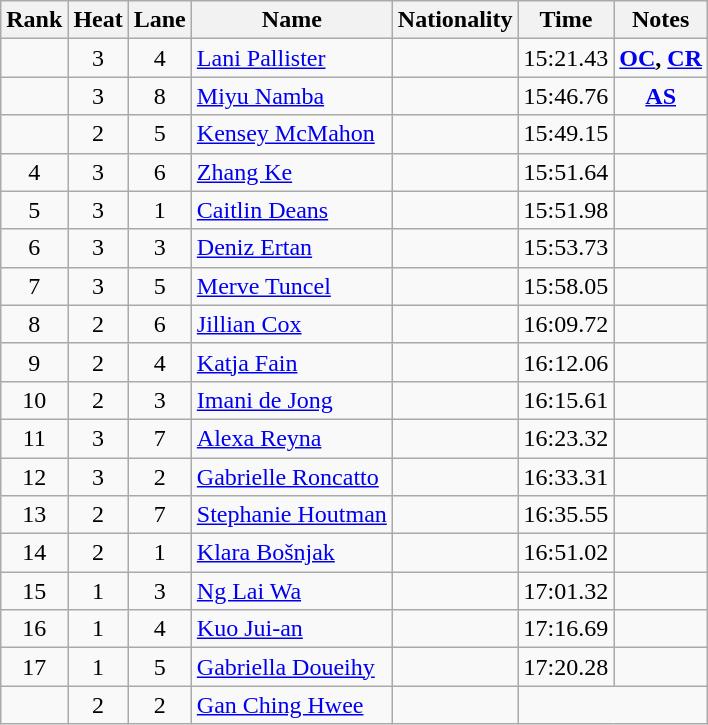<table class="wikitable sortable" style="text-align:center">
<tr>
<th>Rank</th>
<th>Heat</th>
<th>Lane</th>
<th>Name</th>
<th>Nationality</th>
<th>Time</th>
<th>Notes</th>
</tr>
<tr>
<td></td>
<td>3</td>
<td>4</td>
<td align=left><a href='#'>Lani Pallister</a></td>
<td align=left></td>
<td>15:21.43</td>
<td><strong><a href='#'>OC</a>, <a href='#'>CR</a></strong></td>
</tr>
<tr>
<td></td>
<td>3</td>
<td>8</td>
<td align=left><a href='#'>Miyu Namba</a></td>
<td align=left></td>
<td>15:46.76</td>
<td><strong><a href='#'>AS</a></strong></td>
</tr>
<tr>
<td></td>
<td>2</td>
<td>5</td>
<td align=left><a href='#'>Kensey McMahon</a></td>
<td align=left></td>
<td>15:49.15</td>
<td></td>
</tr>
<tr>
<td>4</td>
<td>3</td>
<td>6</td>
<td align=left><a href='#'>Zhang Ke</a></td>
<td align=left></td>
<td>15:51.64</td>
<td></td>
</tr>
<tr>
<td>5</td>
<td>3</td>
<td>1</td>
<td align=left><a href='#'>Caitlin Deans</a></td>
<td align=left></td>
<td>15:51.98</td>
<td></td>
</tr>
<tr>
<td>6</td>
<td>3</td>
<td>3</td>
<td align=left><a href='#'>Deniz Ertan</a></td>
<td align=left></td>
<td>15:53.73</td>
<td></td>
</tr>
<tr>
<td>7</td>
<td>3</td>
<td>5</td>
<td align=left><a href='#'>Merve Tuncel</a></td>
<td align=left></td>
<td>15:58.05</td>
<td></td>
</tr>
<tr>
<td>8</td>
<td>2</td>
<td>6</td>
<td align=left><a href='#'>Jillian Cox</a></td>
<td align=left></td>
<td>16:09.72</td>
<td></td>
</tr>
<tr>
<td>9</td>
<td>2</td>
<td>4</td>
<td align=left><a href='#'>Katja Fain</a></td>
<td align=left></td>
<td>16:12.06</td>
<td></td>
</tr>
<tr>
<td>10</td>
<td>2</td>
<td>3</td>
<td align=left><a href='#'>Imani de Jong</a></td>
<td align=left></td>
<td>16:15.61</td>
<td></td>
</tr>
<tr>
<td>11</td>
<td>3</td>
<td>7</td>
<td align=left><a href='#'>Alexa Reyna</a></td>
<td align=left></td>
<td>16:23.32</td>
<td></td>
</tr>
<tr>
<td>12</td>
<td>3</td>
<td>2</td>
<td align=left><a href='#'>Gabrielle Roncatto</a></td>
<td align=left></td>
<td>16:33.31</td>
<td></td>
</tr>
<tr>
<td>13</td>
<td>2</td>
<td>7</td>
<td align=left><a href='#'>Stephanie Houtman</a></td>
<td align=left></td>
<td>16:35.55</td>
<td></td>
</tr>
<tr>
<td>14</td>
<td>2</td>
<td>1</td>
<td align=left><a href='#'>Klara Bošnjak</a></td>
<td align=left></td>
<td>16:51.02</td>
<td></td>
</tr>
<tr>
<td>15</td>
<td>1</td>
<td>3</td>
<td align=left><a href='#'>Ng Lai Wa</a></td>
<td align=left></td>
<td>17:01.32</td>
<td></td>
</tr>
<tr>
<td>16</td>
<td>1</td>
<td>4</td>
<td align=left><a href='#'>Kuo Jui-an</a></td>
<td align=left></td>
<td>17:16.69</td>
<td></td>
</tr>
<tr>
<td>17</td>
<td>1</td>
<td>5</td>
<td align=left><a href='#'>Gabriella Doueihy</a></td>
<td align=left></td>
<td>17:20.28</td>
<td></td>
</tr>
<tr>
<td></td>
<td>2</td>
<td>2</td>
<td align=left><a href='#'>Gan Ching Hwee</a></td>
<td align=left></td>
<td colspan=2></td>
</tr>
</table>
